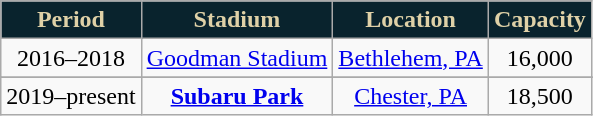<table class="wikitable" style="text-align:center;margin-left:1em;">
<tr>
<th style="background:#09232D; color:#DFD1A7;">Period</th>
<th style="background:#09232D; color:#DFD1A7;">Stadium</th>
<th style="background:#09232D; color:#DFD1A7;">Location</th>
<th style="background:#09232D; color:#DFD1A7;">Capacity</th>
</tr>
<tr>
<td>2016–2018</td>
<td rowspan=1><a href='#'>Goodman Stadium</a></td>
<td rowspan=1><a href='#'>Bethlehem, PA</a></td>
<td rowspan=1>16,000</td>
</tr>
<tr>
</tr>
<tr>
<td>2019–present</td>
<td rowspan=1><strong><a href='#'>Subaru Park</a></strong></td>
<td rowspan=1><a href='#'>Chester, PA</a></td>
<td rowspan=1>18,500</td>
</tr>
</table>
